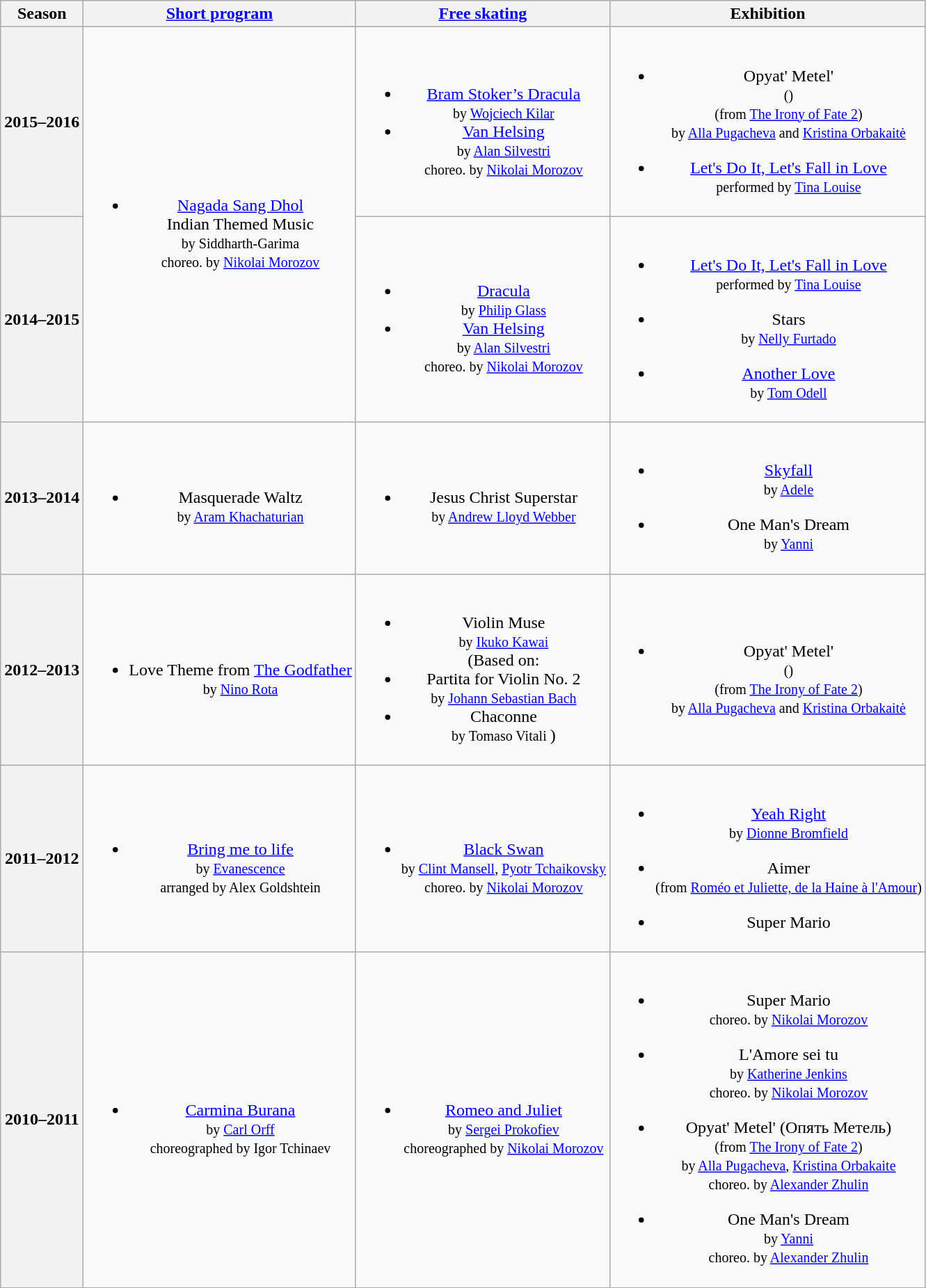<table class="wikitable" style="text-align:center">
<tr>
<th>Season</th>
<th><a href='#'>Short program</a></th>
<th><a href='#'>Free skating</a></th>
<th>Exhibition</th>
</tr>
<tr>
<th>2015–2016 <br> </th>
<td rowspan=2><br><ul><li><a href='#'>Nagada Sang Dhol</a> <br> Indian Themed Music <br><small> by Siddharth-Garima <br> choreo. by <a href='#'>Nikolai Morozov</a> </small></li></ul></td>
<td><br><ul><li><a href='#'>Bram Stoker’s Dracula</a> <br><small> by <a href='#'>Wojciech Kilar</a> </small></li><li><a href='#'>Van Helsing</a> <br><small> by <a href='#'>Alan Silvestri</a> <br> choreo. by <a href='#'>Nikolai Morozov</a> </small></li></ul></td>
<td><br><ul><li>Opyat' Metel' <br><small> () <br> (from <a href='#'>The Irony of Fate 2</a>) <br> by <a href='#'>Alla Pugacheva</a> and <a href='#'>Kristina Orbakaitė</a> </small></li></ul><ul><li><a href='#'>Let's Do It, Let's Fall in Love</a> <br><small> performed by <a href='#'>Tina Louise</a> </small></li></ul></td>
</tr>
<tr>
<th>2014–2015 <br> </th>
<td><br><ul><li><a href='#'>Dracula</a> <br><small> by <a href='#'>Philip Glass</a> </small></li><li><a href='#'>Van Helsing</a> <br><small> by <a href='#'>Alan Silvestri</a> <br> choreo. by <a href='#'>Nikolai Morozov</a> </small></li></ul></td>
<td><br><ul><li><a href='#'>Let's Do It, Let's Fall in Love</a> <br><small> performed by <a href='#'>Tina Louise</a> </small></li></ul><ul><li>Stars <br><small> by <a href='#'>Nelly Furtado</a> </small></li></ul><ul><li><a href='#'>Another Love</a> <br><small> by <a href='#'>Tom Odell</a> </small></li></ul></td>
</tr>
<tr>
<th>2013–2014 <br> </th>
<td><br><ul><li>Masquerade Waltz <br><small> by <a href='#'>Aram Khachaturian</a> </small></li></ul></td>
<td><br><ul><li>Jesus Christ Superstar <br><small> by <a href='#'>Andrew Lloyd Webber</a> </small></li></ul></td>
<td><br><ul><li><a href='#'>Skyfall</a> <br><small> by <a href='#'>Adele</a> </small></li></ul><ul><li>One Man's Dream <br><small> by <a href='#'>Yanni</a> </small></li></ul></td>
</tr>
<tr>
<th>2012–2013 <br> </th>
<td><br><ul><li>Love Theme from <a href='#'>The Godfather</a> <br><small> by <a href='#'>Nino Rota</a> </small></li></ul></td>
<td><br><ul><li>Violin Muse <br><small> by <a href='#'>Ikuko Kawai</a> </small> <br> (Based on:</li><li>Partita for Violin No. 2 <br><small> by <a href='#'>Johann Sebastian Bach</a> </small></li><li>Chaconne <br><small> by Tomaso Vitali </small>)</li></ul></td>
<td><br><ul><li>Opyat' Metel' <br><small> () <br> (from <a href='#'>The Irony of Fate 2</a>) <br> by <a href='#'>Alla Pugacheva</a> and <a href='#'>Kristina Orbakaitė</a> </small></li></ul></td>
</tr>
<tr>
<th>2011–2012 <br> </th>
<td><br><ul><li><a href='#'>Bring me to life</a> <br><small> by <a href='#'>Evanescence</a> <br> arranged by Alex Goldshtein </small></li></ul></td>
<td><br><ul><li><a href='#'>Black Swan</a> <br><small> by <a href='#'>Clint Mansell</a>, <a href='#'>Pyotr Tchaikovsky</a> <br> choreo. by <a href='#'>Nikolai Morozov</a> </small></li></ul></td>
<td><br><ul><li><a href='#'>Yeah Right</a> <br><small> by <a href='#'>Dionne Bromfield</a> </small></li></ul><ul><li>Aimer <br><small> (from <a href='#'>Roméo et Juliette, de la Haine à l'Amour</a>) </small></li></ul><ul><li>Super Mario</li></ul></td>
</tr>
<tr>
<th>2010–2011 <br> </th>
<td><br><ul><li><a href='#'>Carmina Burana</a> <br><small> by <a href='#'>Carl Orff</a> <br> choreographed by Igor Tchinaev </small></li></ul></td>
<td><br><ul><li><a href='#'>Romeo and Juliet</a> <br><small> by <a href='#'>Sergei Prokofiev</a> <br> choreographed by <a href='#'>Nikolai Morozov</a> </small></li></ul></td>
<td><br><ul><li>Super Mario <br> <small>choreo. by <a href='#'>Nikolai Morozov</a> </small></li></ul><ul><li>L'Amore sei tu <br><small> by <a href='#'>Katherine Jenkins</a> <br> choreo. by <a href='#'>Nikolai Morozov</a> </small></li></ul><ul><li>Opyat' Metel' (Опять Метель) <br><small> (from <a href='#'>The Irony of Fate 2</a>) <br> by <a href='#'>Alla Pugacheva</a>, <a href='#'>Kristina Orbakaite</a> <br> choreo. by <a href='#'>Alexander Zhulin</a> </small></li></ul><ul><li>One Man's Dream <br><small> by <a href='#'>Yanni</a> <br> choreo. by <a href='#'>Alexander Zhulin</a> </small></li></ul></td>
</tr>
</table>
